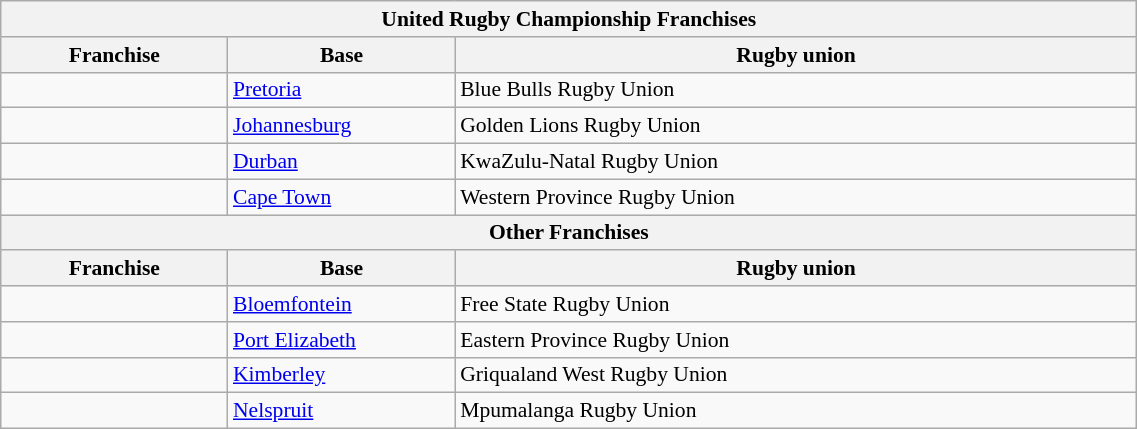<table class="wikitable sortable" style="text-align:left; font-size:90%; width:60%">
<tr>
<th colspan=4>United Rugby Championship Franchises</th>
</tr>
<tr>
<th style="width:20%;">Franchise</th>
<th style="width:20%;">Base</th>
<th style="width:60%;">Rugby union</th>
</tr>
<tr>
<td></td>
<td><a href='#'>Pretoria</a></td>
<td>Blue Bulls Rugby Union</td>
</tr>
<tr>
<td></td>
<td><a href='#'>Johannesburg</a></td>
<td>Golden Lions Rugby Union</td>
</tr>
<tr>
<td></td>
<td><a href='#'>Durban</a></td>
<td>KwaZulu-Natal Rugby Union</td>
</tr>
<tr>
<td></td>
<td><a href='#'>Cape Town</a></td>
<td>Western Province Rugby Union</td>
</tr>
<tr>
<th colspan=4>Other Franchises</th>
</tr>
<tr>
<th style="width:20%;">Franchise</th>
<th style="width:20%;">Base</th>
<th style="width:60%;">Rugby union</th>
</tr>
<tr>
<td></td>
<td><a href='#'>Bloemfontein</a></td>
<td>Free State Rugby Union</td>
</tr>
<tr>
<td></td>
<td><a href='#'>Port Elizabeth</a></td>
<td>Eastern Province Rugby Union</td>
</tr>
<tr>
<td></td>
<td><a href='#'>Kimberley</a></td>
<td>Griqualand West Rugby Union</td>
</tr>
<tr>
<td></td>
<td><a href='#'>Nelspruit</a></td>
<td>Mpumalanga Rugby Union</td>
</tr>
</table>
